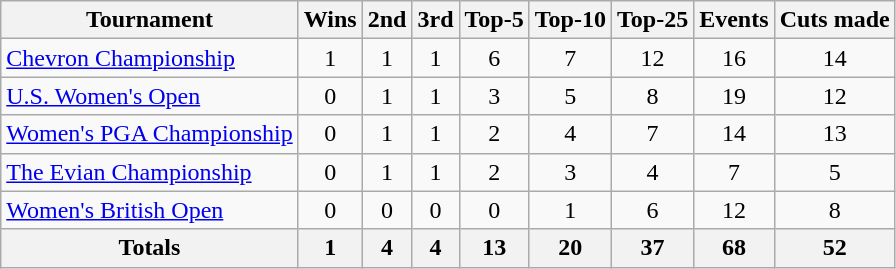<table class=wikitable style=text-align:center>
<tr>
<th>Tournament</th>
<th>Wins</th>
<th>2nd</th>
<th>3rd</th>
<th>Top-5</th>
<th>Top-10</th>
<th>Top-25</th>
<th>Events</th>
<th>Cuts made</th>
</tr>
<tr>
<td style="text-align:left"><a href='#'>Chevron Championship</a></td>
<td>1</td>
<td>1</td>
<td>1</td>
<td>6</td>
<td>7</td>
<td>12</td>
<td>16</td>
<td>14</td>
</tr>
<tr>
<td style="text-align:left"><a href='#'>U.S. Women's Open</a></td>
<td>0</td>
<td>1</td>
<td>1</td>
<td>3</td>
<td>5</td>
<td>8</td>
<td>19</td>
<td>12</td>
</tr>
<tr>
<td style="text-align:left"><a href='#'>Women's PGA Championship</a></td>
<td>0</td>
<td>1</td>
<td>1</td>
<td>2</td>
<td>4</td>
<td>7</td>
<td>14</td>
<td>13</td>
</tr>
<tr>
<td style="text-align:left"><a href='#'>The Evian Championship</a></td>
<td>0</td>
<td>1</td>
<td>1</td>
<td>2</td>
<td>3</td>
<td>4</td>
<td>7</td>
<td>5</td>
</tr>
<tr>
<td style="text-align:left"><a href='#'>Women's British Open</a></td>
<td>0</td>
<td>0</td>
<td>0</td>
<td>0</td>
<td>1</td>
<td>6</td>
<td>12</td>
<td>8</td>
</tr>
<tr>
<th>Totals</th>
<th>1</th>
<th>4</th>
<th>4</th>
<th>13</th>
<th>20</th>
<th>37</th>
<th>68</th>
<th>52</th>
</tr>
</table>
